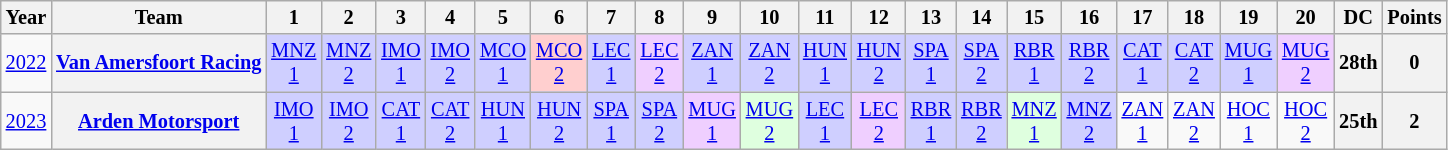<table class="wikitable" style="text-align:center; font-size:85%">
<tr>
<th>Year</th>
<th>Team</th>
<th>1</th>
<th>2</th>
<th>3</th>
<th>4</th>
<th>5</th>
<th>6</th>
<th>7</th>
<th>8</th>
<th>9</th>
<th>10</th>
<th>11</th>
<th>12</th>
<th>13</th>
<th>14</th>
<th>15</th>
<th>16</th>
<th>17</th>
<th>18</th>
<th>19</th>
<th>20</th>
<th>DC</th>
<th>Points</th>
</tr>
<tr>
<td><a href='#'>2022</a></td>
<th nowrap><a href='#'>Van Amersfoort Racing</a></th>
<td style="background:#CFCFFF;"><a href='#'>MNZ<br>1</a><br></td>
<td style="background:#CFCFFF;"><a href='#'>MNZ<br>2</a><br></td>
<td style="background:#CFCFFF;"><a href='#'>IMO<br>1</a><br></td>
<td style="background:#CFCFFF;"><a href='#'>IMO<br>2</a><br></td>
<td style="background:#CFCFFF;"><a href='#'>MCO<br>1</a><br></td>
<td style="background:#FFCFCF;"><a href='#'>MCO<br>2</a><br></td>
<td style="background:#CFCFFF;"><a href='#'>LEC<br>1</a><br></td>
<td style="background:#EFCFFF;"><a href='#'>LEC<br>2</a><br></td>
<td style="background:#CFCFFF;"><a href='#'>ZAN<br>1</a><br></td>
<td style="background:#CFCFFF;"><a href='#'>ZAN<br>2</a><br></td>
<td style="background:#CFCFFF;"><a href='#'>HUN<br>1</a><br></td>
<td style="background:#CFCFFF;"><a href='#'>HUN<br>2</a><br></td>
<td style="background:#CFCFFF;"><a href='#'>SPA<br>1</a><br></td>
<td style="background:#CFCFFF;"><a href='#'>SPA<br>2</a><br></td>
<td style="background:#CFCFFF;"><a href='#'>RBR<br>1</a><br></td>
<td style="background:#CFCFFF;"><a href='#'>RBR<br>2</a><br></td>
<td style="background:#CFCFFF;"><a href='#'>CAT<br>1</a><br></td>
<td style="background:#CFCFFF;"><a href='#'>CAT<br>2</a><br></td>
<td style="background:#CFCFFF;"><a href='#'>MUG<br>1</a><br></td>
<td style="background:#EFCFFF;"><a href='#'>MUG<br>2</a><br></td>
<th>28th</th>
<th>0</th>
</tr>
<tr>
<td><a href='#'>2023</a></td>
<th nowrap><a href='#'>Arden Motorsport</a></th>
<td style="background:#CFCFFF;"><a href='#'>IMO<br>1</a><br></td>
<td style="background:#CFCFFF;"><a href='#'>IMO<br>2</a><br></td>
<td style="background:#CFCFFF;"><a href='#'>CAT<br>1</a><br></td>
<td style="background:#CFCFFF;"><a href='#'>CAT<br>2</a><br></td>
<td style="background:#CFCFFF;"><a href='#'>HUN<br>1</a><br></td>
<td style="background:#CFCFFF;"><a href='#'>HUN<br>2</a><br></td>
<td style="background:#CFCFFF;"><a href='#'>SPA<br>1</a><br></td>
<td style="background:#CFCFFF;"><a href='#'>SPA<br>2</a><br></td>
<td style="background:#EFCFFF;"><a href='#'>MUG<br>1</a><br></td>
<td style="background:#DFFFDF;"><a href='#'>MUG<br>2</a><br></td>
<td style="background:#CFCFFF;"><a href='#'>LEC<br>1</a><br></td>
<td style="background:#EFCFFF;"><a href='#'>LEC<br>2</a><br></td>
<td style="background:#CFCFFF;"><a href='#'>RBR<br>1</a><br></td>
<td style="background:#CFCFFF;"><a href='#'>RBR<br>2</a><br></td>
<td style="background:#DFFFDF;"><a href='#'>MNZ<br>1</a><br></td>
<td style="background:#CFCFFF;"><a href='#'>MNZ<br>2</a><br></td>
<td style="background:#;"><a href='#'>ZAN<br>1</a></td>
<td style="background:#;"><a href='#'>ZAN<br>2</a></td>
<td style="background:#;"><a href='#'>HOC<br>1</a></td>
<td style="background:#;"><a href='#'>HOC<br>2</a></td>
<th>25th</th>
<th>2</th>
</tr>
</table>
